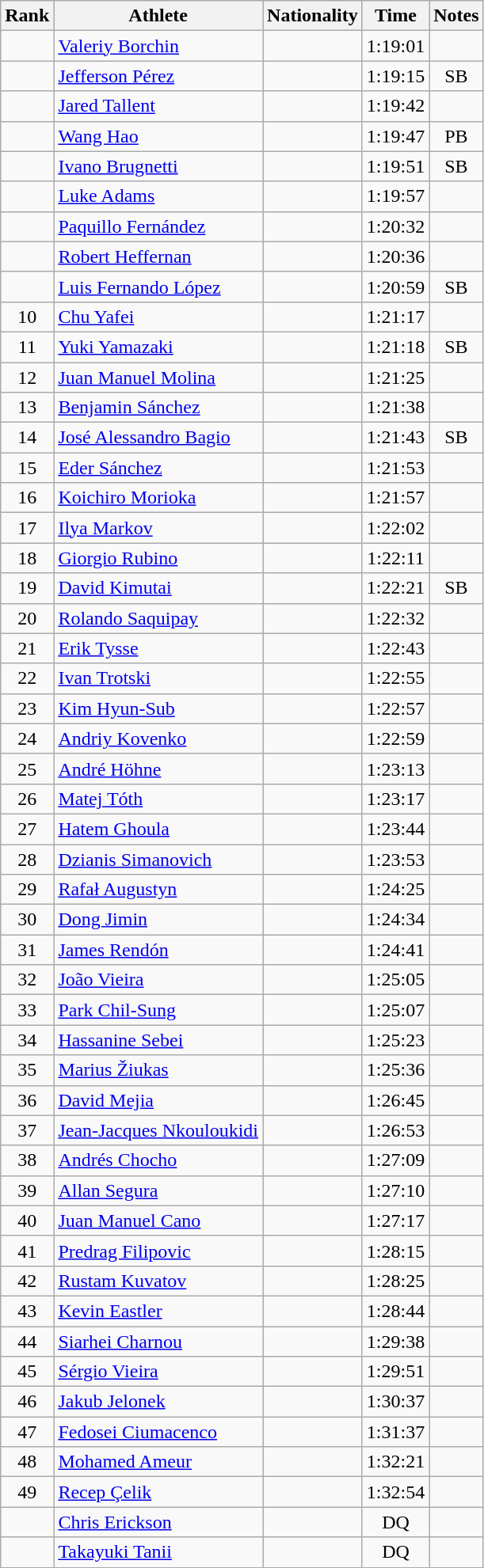<table class="wikitable sortable" style="text-align:center">
<tr>
<th>Rank</th>
<th>Athlete</th>
<th>Nationality</th>
<th>Time</th>
<th>Notes</th>
</tr>
<tr>
<td></td>
<td align=left><a href='#'>Valeriy Borchin</a></td>
<td align=left></td>
<td>1:19:01</td>
<td></td>
</tr>
<tr>
<td></td>
<td align=left><a href='#'>Jefferson Pérez</a></td>
<td align=left></td>
<td>1:19:15</td>
<td>SB</td>
</tr>
<tr>
<td></td>
<td align=left><a href='#'>Jared Tallent</a></td>
<td align=left></td>
<td>1:19:42</td>
<td></td>
</tr>
<tr>
<td></td>
<td align=left><a href='#'>Wang Hao</a></td>
<td align=left></td>
<td>1:19:47</td>
<td>PB</td>
</tr>
<tr>
<td></td>
<td align=left><a href='#'>Ivano Brugnetti</a></td>
<td align=left></td>
<td>1:19:51</td>
<td>SB</td>
</tr>
<tr>
<td></td>
<td align=left><a href='#'>Luke Adams</a></td>
<td align=left></td>
<td>1:19:57</td>
<td></td>
</tr>
<tr>
<td></td>
<td align=left><a href='#'>Paquillo Fernández</a></td>
<td align=left></td>
<td>1:20:32</td>
<td></td>
</tr>
<tr>
<td></td>
<td align=left><a href='#'>Robert Heffernan</a></td>
<td align=left></td>
<td>1:20:36</td>
<td></td>
</tr>
<tr>
<td></td>
<td align=left><a href='#'>Luis Fernando López</a></td>
<td align=left></td>
<td>1:20:59</td>
<td>SB</td>
</tr>
<tr>
<td>10</td>
<td align=left><a href='#'>Chu Yafei</a></td>
<td align=left></td>
<td>1:21:17</td>
<td></td>
</tr>
<tr>
<td>11</td>
<td align=left><a href='#'>Yuki Yamazaki</a></td>
<td align=left></td>
<td>1:21:18</td>
<td>SB</td>
</tr>
<tr>
<td>12</td>
<td align=left><a href='#'>Juan Manuel Molina</a></td>
<td align=left></td>
<td>1:21:25</td>
<td></td>
</tr>
<tr>
<td>13</td>
<td align=left><a href='#'>Benjamin Sánchez</a></td>
<td align=left></td>
<td>1:21:38</td>
<td></td>
</tr>
<tr>
<td>14</td>
<td align=left><a href='#'>José Alessandro Bagio</a></td>
<td align=left></td>
<td>1:21:43</td>
<td>SB</td>
</tr>
<tr>
<td>15</td>
<td align=left><a href='#'>Eder Sánchez</a></td>
<td align=left></td>
<td>1:21:53</td>
<td></td>
</tr>
<tr>
<td>16</td>
<td align=left><a href='#'>Koichiro Morioka</a></td>
<td align=left></td>
<td>1:21:57</td>
<td></td>
</tr>
<tr>
<td>17</td>
<td align=left><a href='#'>Ilya Markov</a></td>
<td align=left></td>
<td>1:22:02</td>
<td></td>
</tr>
<tr>
<td>18</td>
<td align=left><a href='#'>Giorgio Rubino</a></td>
<td align=left></td>
<td>1:22:11</td>
<td></td>
</tr>
<tr>
<td>19</td>
<td align=left><a href='#'>David Kimutai</a></td>
<td align=left></td>
<td>1:22:21</td>
<td>SB</td>
</tr>
<tr>
<td>20</td>
<td align=left><a href='#'>Rolando Saquipay</a></td>
<td align=left></td>
<td>1:22:32</td>
<td></td>
</tr>
<tr>
<td>21</td>
<td align=left><a href='#'>Erik Tysse</a></td>
<td align=left></td>
<td>1:22:43</td>
<td></td>
</tr>
<tr>
<td>22</td>
<td align=left><a href='#'>Ivan Trotski</a></td>
<td align=left></td>
<td>1:22:55</td>
<td></td>
</tr>
<tr>
<td>23</td>
<td align=left><a href='#'>Kim Hyun-Sub</a></td>
<td align=left></td>
<td>1:22:57</td>
<td></td>
</tr>
<tr>
<td>24</td>
<td align=left><a href='#'>Andriy Kovenko</a></td>
<td align=left></td>
<td>1:22:59</td>
<td></td>
</tr>
<tr>
<td>25</td>
<td align=left><a href='#'>André Höhne</a></td>
<td align=left></td>
<td>1:23:13</td>
<td></td>
</tr>
<tr>
<td>26</td>
<td align=left><a href='#'>Matej Tóth</a></td>
<td align=left></td>
<td>1:23:17</td>
<td></td>
</tr>
<tr>
<td>27</td>
<td align=left><a href='#'>Hatem Ghoula</a></td>
<td align=left></td>
<td>1:23:44</td>
<td></td>
</tr>
<tr>
<td>28</td>
<td align=left><a href='#'>Dzianis Simanovich</a></td>
<td align=left></td>
<td>1:23:53</td>
<td></td>
</tr>
<tr>
<td>29</td>
<td align=left><a href='#'>Rafał Augustyn</a></td>
<td align=left></td>
<td>1:24:25</td>
<td></td>
</tr>
<tr>
<td>30</td>
<td align=left><a href='#'>Dong Jimin</a></td>
<td align=left></td>
<td>1:24:34</td>
<td></td>
</tr>
<tr>
<td>31</td>
<td align=left><a href='#'>James Rendón</a></td>
<td align=left></td>
<td>1:24:41</td>
<td></td>
</tr>
<tr>
<td>32</td>
<td align=left><a href='#'>João Vieira</a></td>
<td align=left></td>
<td>1:25:05</td>
<td></td>
</tr>
<tr>
<td>33</td>
<td align=left><a href='#'>Park Chil-Sung</a></td>
<td align=left></td>
<td>1:25:07</td>
<td></td>
</tr>
<tr>
<td>34</td>
<td align=left><a href='#'>Hassanine Sebei</a></td>
<td align=left></td>
<td>1:25:23</td>
<td></td>
</tr>
<tr>
<td>35</td>
<td align=left><a href='#'>Marius Žiukas</a></td>
<td align=left></td>
<td>1:25:36</td>
<td></td>
</tr>
<tr>
<td>36</td>
<td align=left><a href='#'>David Mejia</a></td>
<td align=left></td>
<td>1:26:45</td>
<td></td>
</tr>
<tr>
<td>37</td>
<td align=left><a href='#'>Jean-Jacques Nkouloukidi</a></td>
<td align=left></td>
<td>1:26:53</td>
<td></td>
</tr>
<tr>
<td>38</td>
<td align=left><a href='#'>Andrés Chocho</a></td>
<td align=left></td>
<td>1:27:09</td>
<td></td>
</tr>
<tr>
<td>39</td>
<td align=left><a href='#'>Allan Segura</a></td>
<td align=left></td>
<td>1:27:10</td>
<td></td>
</tr>
<tr>
<td>40</td>
<td align=left><a href='#'>Juan Manuel Cano</a></td>
<td align=left></td>
<td>1:27:17</td>
<td></td>
</tr>
<tr>
<td>41</td>
<td align=left><a href='#'>Predrag Filipovic</a></td>
<td align=left></td>
<td>1:28:15</td>
<td></td>
</tr>
<tr>
<td>42</td>
<td align=left><a href='#'>Rustam Kuvatov</a></td>
<td align=left></td>
<td>1:28:25</td>
<td></td>
</tr>
<tr>
<td>43</td>
<td align=left><a href='#'>Kevin Eastler</a></td>
<td align=left></td>
<td>1:28:44</td>
<td></td>
</tr>
<tr>
<td>44</td>
<td align=left><a href='#'>Siarhei Charnou</a></td>
<td align=left></td>
<td>1:29:38</td>
<td></td>
</tr>
<tr>
<td>45</td>
<td align=left><a href='#'>Sérgio Vieira</a></td>
<td align=left></td>
<td>1:29:51</td>
<td></td>
</tr>
<tr>
<td>46</td>
<td align=left><a href='#'>Jakub Jelonek</a></td>
<td align=left></td>
<td>1:30:37</td>
<td></td>
</tr>
<tr>
<td>47</td>
<td align=left><a href='#'>Fedosei Ciumacenco</a></td>
<td align=left></td>
<td>1:31:37</td>
<td></td>
</tr>
<tr>
<td>48</td>
<td align=left><a href='#'>Mohamed Ameur</a></td>
<td align=left></td>
<td>1:32:21</td>
<td></td>
</tr>
<tr>
<td>49</td>
<td align=left><a href='#'>Recep Çelik</a></td>
<td align=left></td>
<td>1:32:54</td>
<td></td>
</tr>
<tr>
<td></td>
<td align=left><a href='#'>Chris Erickson</a></td>
<td align=left></td>
<td>DQ</td>
<td></td>
</tr>
<tr>
<td></td>
<td align=left><a href='#'>Takayuki Tanii</a></td>
<td align=left></td>
<td>DQ</td>
<td></td>
</tr>
</table>
